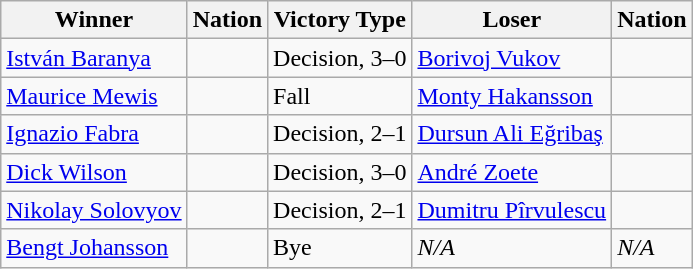<table class="wikitable sortable" style="text-align:left;">
<tr>
<th>Winner</th>
<th>Nation</th>
<th>Victory Type</th>
<th>Loser</th>
<th>Nation</th>
</tr>
<tr>
<td><a href='#'>István Baranya</a></td>
<td></td>
<td>Decision, 3–0</td>
<td><a href='#'>Borivoj Vukov</a></td>
<td></td>
</tr>
<tr>
<td><a href='#'>Maurice Mewis</a></td>
<td></td>
<td>Fall</td>
<td><a href='#'>Monty Hakansson</a></td>
<td></td>
</tr>
<tr>
<td><a href='#'>Ignazio Fabra</a></td>
<td></td>
<td>Decision, 2–1</td>
<td><a href='#'>Dursun Ali Eğribaş</a></td>
<td></td>
</tr>
<tr>
<td><a href='#'>Dick Wilson</a></td>
<td></td>
<td>Decision, 3–0</td>
<td><a href='#'>André Zoete</a></td>
<td></td>
</tr>
<tr>
<td><a href='#'>Nikolay Solovyov</a></td>
<td></td>
<td>Decision, 2–1</td>
<td><a href='#'>Dumitru Pîrvulescu</a></td>
<td></td>
</tr>
<tr>
<td><a href='#'>Bengt Johansson</a></td>
<td></td>
<td>Bye</td>
<td><em>N/A</em></td>
<td><em>N/A</em></td>
</tr>
</table>
